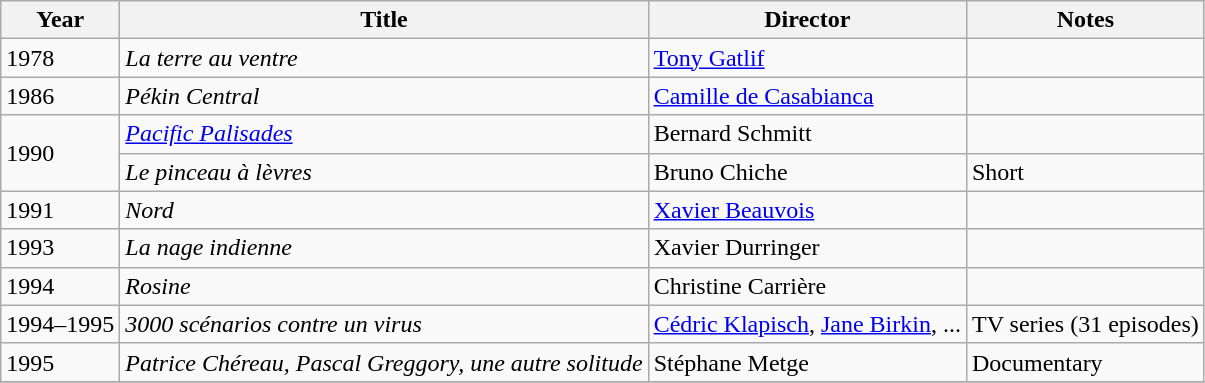<table class="wikitable sortable">
<tr>
<th>Year</th>
<th>Title</th>
<th>Director</th>
<th class="unsortable">Notes</th>
</tr>
<tr>
<td>1978</td>
<td><em>La terre au ventre</em></td>
<td><a href='#'>Tony Gatlif</a></td>
<td></td>
</tr>
<tr>
<td>1986</td>
<td><em>Pékin Central</em></td>
<td><a href='#'>Camille de Casabianca</a></td>
<td></td>
</tr>
<tr>
<td rowspan=2>1990</td>
<td><em><a href='#'>Pacific Palisades</a></em></td>
<td>Bernard Schmitt</td>
<td></td>
</tr>
<tr>
<td><em>Le pinceau à lèvres</em></td>
<td>Bruno Chiche</td>
<td>Short</td>
</tr>
<tr>
<td>1991</td>
<td><em>Nord</em></td>
<td><a href='#'>Xavier Beauvois</a></td>
<td></td>
</tr>
<tr>
<td>1993</td>
<td><em>La nage indienne</em></td>
<td>Xavier Durringer</td>
<td></td>
</tr>
<tr>
<td>1994</td>
<td><em>Rosine</em></td>
<td>Christine Carrière</td>
<td></td>
</tr>
<tr>
<td>1994–1995</td>
<td><em>3000 scénarios contre un virus</em></td>
<td><a href='#'>Cédric Klapisch</a>, <a href='#'>Jane Birkin</a>, ...</td>
<td>TV series (31 episodes)</td>
</tr>
<tr>
<td>1995</td>
<td><em>Patrice Chéreau, Pascal Greggory, une autre solitude</em></td>
<td>Stéphane Metge</td>
<td>Documentary</td>
</tr>
<tr>
</tr>
</table>
